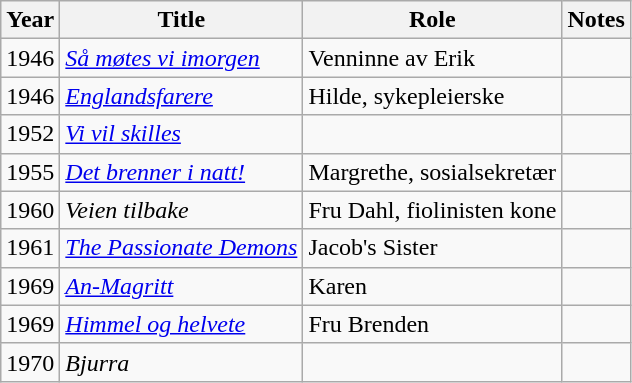<table class="wikitable">
<tr>
<th>Year</th>
<th>Title</th>
<th>Role</th>
<th>Notes</th>
</tr>
<tr>
<td>1946</td>
<td><em><a href='#'>Så møtes vi imorgen</a></em></td>
<td>Venninne av Erik</td>
<td></td>
</tr>
<tr>
<td>1946</td>
<td><em><a href='#'>Englandsfarere</a></em></td>
<td>Hilde, sykepleierske</td>
<td></td>
</tr>
<tr>
<td>1952</td>
<td><em><a href='#'>Vi vil skilles</a></em></td>
<td></td>
<td></td>
</tr>
<tr>
<td>1955</td>
<td><em><a href='#'>Det brenner i natt!</a></em></td>
<td>Margrethe, sosialsekretær</td>
<td></td>
</tr>
<tr>
<td>1960</td>
<td><em>Veien tilbake</em></td>
<td>Fru Dahl, fiolinisten kone</td>
<td></td>
</tr>
<tr>
<td>1961</td>
<td><em><a href='#'>The Passionate Demons</a></em></td>
<td>Jacob's Sister</td>
<td></td>
</tr>
<tr>
<td>1969</td>
<td><em><a href='#'>An-Magritt</a></em></td>
<td>Karen</td>
<td></td>
</tr>
<tr>
<td>1969</td>
<td><em><a href='#'>Himmel og helvete</a></em></td>
<td>Fru Brenden</td>
<td></td>
</tr>
<tr>
<td>1970</td>
<td><em>Bjurra</em></td>
<td></td>
<td></td>
</tr>
</table>
